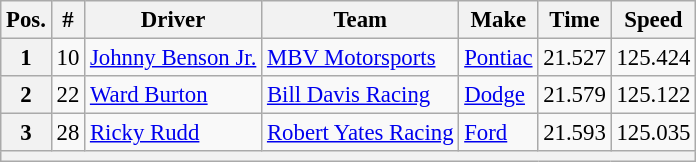<table class="wikitable" style="font-size:95%">
<tr>
<th>Pos.</th>
<th>#</th>
<th>Driver</th>
<th>Team</th>
<th>Make</th>
<th>Time</th>
<th>Speed</th>
</tr>
<tr>
<th>1</th>
<td>10</td>
<td><a href='#'>Johnny Benson Jr.</a></td>
<td><a href='#'>MBV Motorsports</a></td>
<td><a href='#'>Pontiac</a></td>
<td>21.527</td>
<td>125.424</td>
</tr>
<tr>
<th>2</th>
<td>22</td>
<td><a href='#'>Ward Burton</a></td>
<td><a href='#'>Bill Davis Racing</a></td>
<td><a href='#'>Dodge</a></td>
<td>21.579</td>
<td>125.122</td>
</tr>
<tr>
<th>3</th>
<td>28</td>
<td><a href='#'>Ricky Rudd</a></td>
<td><a href='#'>Robert Yates Racing</a></td>
<td><a href='#'>Ford</a></td>
<td>21.593</td>
<td>125.035</td>
</tr>
<tr>
<th colspan="7"></th>
</tr>
</table>
